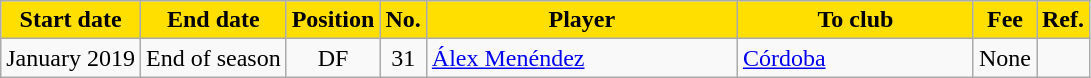<table class="wikitable sortable">
<tr>
<th style="background:#FFDF00; color:black;"><strong>Start date</strong></th>
<th style="background:#FFDF00; color:black;"><strong>End date</strong></th>
<th style="background:#FFDF00; color:black;"><strong>Position</strong></th>
<th style="background:#FFDF00; color:black;"><strong>No.</strong></th>
<th style="background:#FFDF00; color:black;"; width=200><strong>Player</strong></th>
<th style="background:#FFDF00; color:black;"; width=150><strong>To club</strong></th>
<th style="background:#FFDF00; color:black;"><strong>Fee</strong></th>
<th style="background:#FFDF00; color:black;"><strong>Ref.</strong></th>
</tr>
<tr>
<td>January 2019</td>
<td>End of season</td>
<td style="text-align:center;">DF</td>
<td style="text-align:center;">31</td>
<td style="text-align:left;"> <a href='#'>Álex Menéndez</a></td>
<td style="text-align:left;"> <a href='#'>Córdoba</a></td>
<td>None</td>
<td></td>
</tr>
</table>
